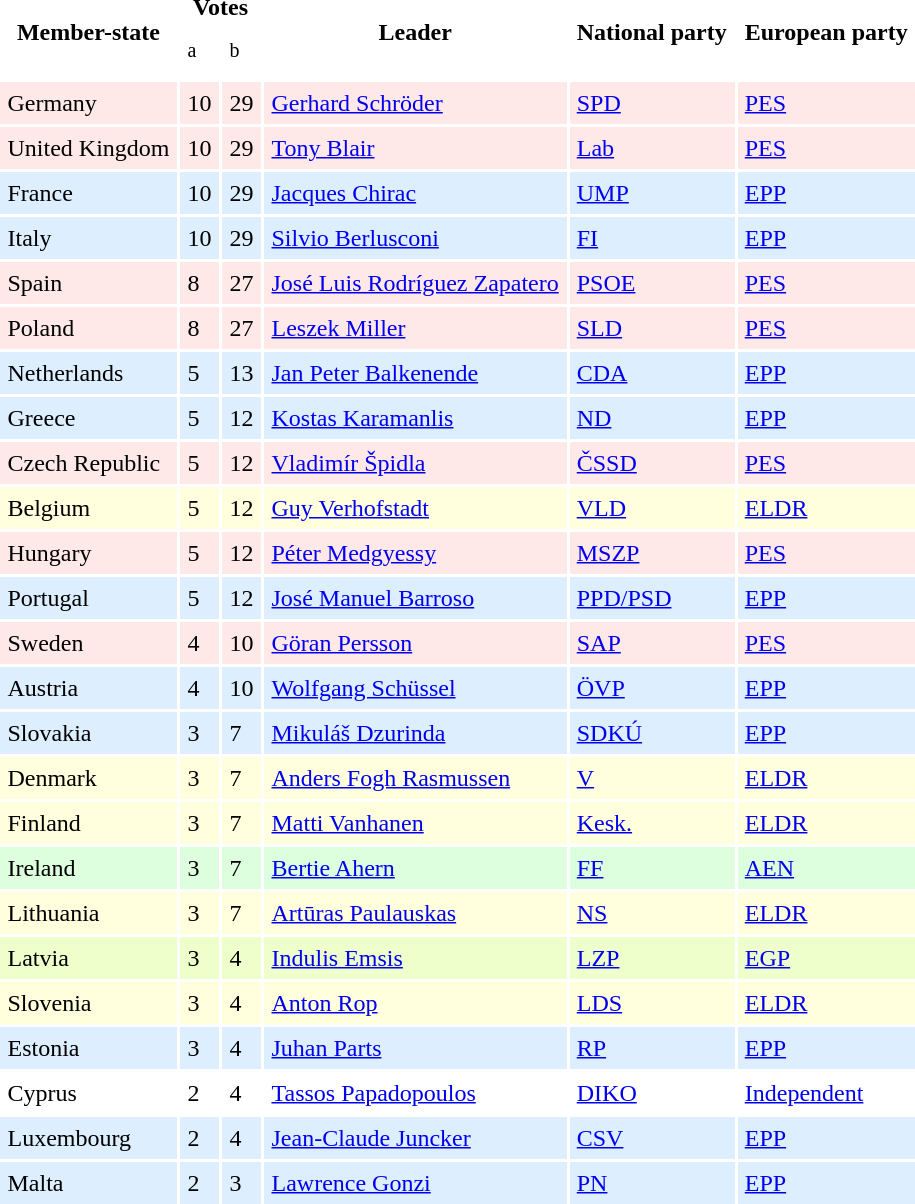<table border=0 cellpadding=5 cellspacing=2>
<tr ----bgcolor=lightgrey>
<th rowspan=2>Member-state</th>
<th colspan=2>Votes</th>
<th rowspan=2>Leader</th>
<th rowspan=2>National party</th>
<th rowspan=2>European party</th>
</tr>
<tr ----bgcolor=lightgrey>
<td><sup>a</sup></td>
<td><sup>b</sup></td>
</tr>
<tr ---- bgcolor=#FFE8E8>
<td>Germany</td>
<td>10</td>
<td>29</td>
<td><a href='#'>Gerhard Schröder</a></td>
<td><a href='#'>SPD</a></td>
<td><a href='#'>PES</a></td>
</tr>
<tr ---- bgcolor=#FFE8E8>
<td>United Kingdom</td>
<td>10</td>
<td>29</td>
<td><a href='#'>Tony Blair</a></td>
<td><a href='#'>Lab</a></td>
<td><a href='#'>PES</a></td>
</tr>
<tr ---- bgcolor=#DDEEFF>
<td>France</td>
<td>10</td>
<td>29</td>
<td><a href='#'>Jacques Chirac</a></td>
<td><a href='#'>UMP</a></td>
<td><a href='#'>EPP</a></td>
</tr>
<tr ---- bgcolor=#DDEEFF>
<td>Italy</td>
<td>10</td>
<td>29</td>
<td><a href='#'>Silvio Berlusconi</a></td>
<td><a href='#'>FI</a></td>
<td><a href='#'>EPP</a></td>
</tr>
<tr ---- bgcolor=#FFE8E8>
<td>Spain</td>
<td>8</td>
<td>27</td>
<td><a href='#'>José Luis Rodríguez Zapatero</a></td>
<td><a href='#'>PSOE</a></td>
<td><a href='#'>PES</a></td>
</tr>
<tr ---- bgcolor=#FFE8E8>
<td>Poland</td>
<td>8</td>
<td>27</td>
<td><a href='#'>Leszek Miller</a></td>
<td><a href='#'>SLD</a></td>
<td><a href='#'>PES</a></td>
</tr>
<tr ---- bgcolor=#DDEEFF>
<td>Netherlands</td>
<td>5</td>
<td>13</td>
<td><a href='#'>Jan Peter Balkenende</a></td>
<td><a href='#'>CDA</a></td>
<td><a href='#'>EPP</a></td>
</tr>
<tr ---- bgcolor=#DDEEFF>
<td>Greece</td>
<td>5</td>
<td>12</td>
<td><a href='#'>Kostas Karamanlis</a></td>
<td><a href='#'>ND</a></td>
<td><a href='#'>EPP</a></td>
</tr>
<tr ---- bgcolor=#FFE8E8>
<td>Czech Republic</td>
<td>5</td>
<td>12</td>
<td><a href='#'>Vladimír Špidla</a></td>
<td><a href='#'>ČSSD</a></td>
<td><a href='#'>PES</a></td>
</tr>
<tr ---- bgcolor=#FFFFDD>
<td>Belgium</td>
<td>5</td>
<td>12</td>
<td><a href='#'>Guy Verhofstadt</a></td>
<td><a href='#'>VLD</a></td>
<td><a href='#'>ELDR</a></td>
</tr>
<tr ---- bgcolor=#FFE8E8>
<td>Hungary</td>
<td>5</td>
<td>12</td>
<td><a href='#'>Péter Medgyessy</a></td>
<td><a href='#'>MSZP</a></td>
<td><a href='#'>PES</a></td>
</tr>
<tr ---- bgcolor=#DDEEFF>
<td>Portugal</td>
<td>5</td>
<td>12</td>
<td><a href='#'>José Manuel Barroso</a></td>
<td><a href='#'>PPD/PSD</a></td>
<td><a href='#'>EPP</a></td>
</tr>
<tr ---- bgcolor=#FFE8E8>
<td>Sweden</td>
<td>4</td>
<td>10</td>
<td><a href='#'>Göran Persson</a></td>
<td><a href='#'>SAP</a></td>
<td><a href='#'>PES</a></td>
</tr>
<tr ---- bgcolor=#DDEEFF>
<td>Austria</td>
<td>4</td>
<td>10</td>
<td><a href='#'>Wolfgang Schüssel</a></td>
<td><a href='#'>ÖVP</a></td>
<td><a href='#'>EPP</a></td>
</tr>
<tr ---- bgcolor=#DDEEFF>
<td>Slovakia</td>
<td>3</td>
<td>7</td>
<td><a href='#'>Mikuláš Dzurinda</a></td>
<td><a href='#'>SDKÚ</a></td>
<td><a href='#'>EPP</a></td>
</tr>
<tr ---- bgcolor=#FFFFDD>
<td>Denmark</td>
<td>3</td>
<td>7</td>
<td><a href='#'>Anders Fogh Rasmussen</a></td>
<td><a href='#'>V</a></td>
<td><a href='#'>ELDR</a></td>
</tr>
<tr ---- bgcolor=#FFFFDD>
<td>Finland</td>
<td>3</td>
<td>7</td>
<td><a href='#'>Matti Vanhanen</a></td>
<td><a href='#'>Kesk.</a></td>
<td><a href='#'>ELDR</a></td>
</tr>
<tr ---- bgcolor=#DDFFDD>
<td>Ireland</td>
<td>3</td>
<td>7</td>
<td><a href='#'>Bertie Ahern</a></td>
<td><a href='#'>FF</a></td>
<td><a href='#'>AEN</a></td>
</tr>
<tr ---- bgcolor=#FFFFDD>
<td>Lithuania</td>
<td>3</td>
<td>7</td>
<td><a href='#'>Artūras Paulauskas</a></td>
<td><a href='#'>NS</a></td>
<td><a href='#'>ELDR</a></td>
</tr>
<tr ---- bgcolor=#EEFFCC>
<td>Latvia</td>
<td>3</td>
<td>4</td>
<td><a href='#'>Indulis Emsis</a></td>
<td><a href='#'>LZP</a></td>
<td><a href='#'>EGP</a></td>
</tr>
<tr ---- bgcolor=#FFFFDD>
<td>Slovenia</td>
<td>3</td>
<td>4</td>
<td><a href='#'>Anton Rop</a></td>
<td><a href='#'>LDS</a></td>
<td><a href='#'>ELDR</a></td>
</tr>
<tr ---- bgcolor=#DDEEFF>
<td>Estonia</td>
<td>3</td>
<td>4</td>
<td><a href='#'>Juhan Parts</a></td>
<td><a href='#'>RP</a></td>
<td><a href='#'>EPP</a></td>
</tr>
<tr ----bgcolor=lightgrey>
<td>Cyprus</td>
<td>2</td>
<td>4</td>
<td><a href='#'>Tassos Papadopoulos</a></td>
<td><a href='#'>DIKO</a></td>
<td><a href='#'>Independent</a></td>
</tr>
<tr ---- bgcolor=#DDEEFF>
<td>Luxembourg</td>
<td>2</td>
<td>4</td>
<td><a href='#'>Jean-Claude Juncker</a></td>
<td><a href='#'>CSV</a></td>
<td><a href='#'>EPP</a></td>
</tr>
<tr ---- bgcolor=#DDEEFF>
<td>Malta</td>
<td>2</td>
<td>3</td>
<td><a href='#'>Lawrence Gonzi</a></td>
<td><a href='#'>PN</a></td>
<td><a href='#'>EPP</a></td>
</tr>
</table>
